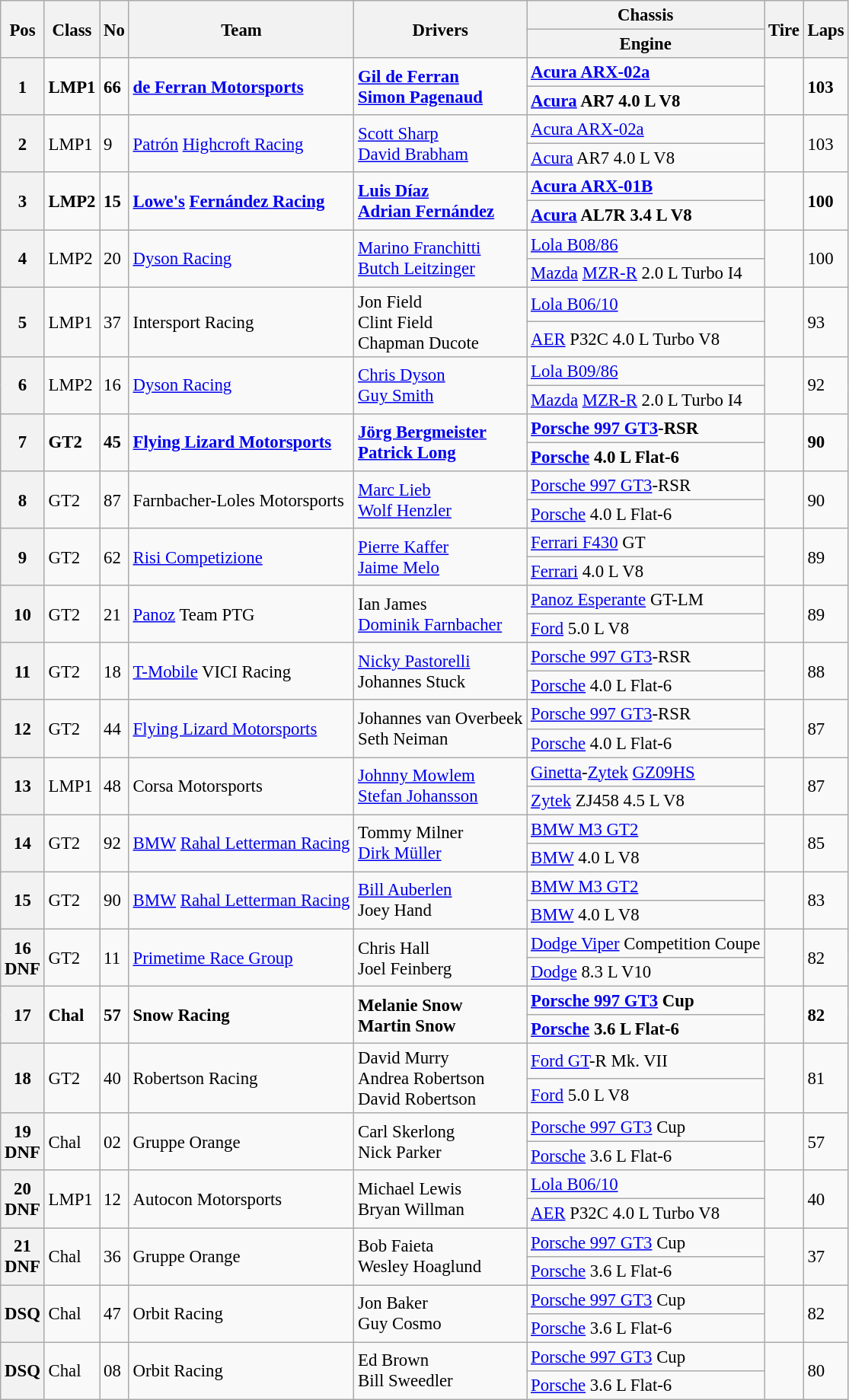<table class="wikitable" style="font-size: 95%;">
<tr>
<th rowspan=2>Pos</th>
<th rowspan=2>Class</th>
<th rowspan=2>No</th>
<th rowspan=2>Team</th>
<th rowspan=2>Drivers</th>
<th>Chassis</th>
<th rowspan=2>Tire</th>
<th rowspan=2>Laps</th>
</tr>
<tr>
<th>Engine</th>
</tr>
<tr style="font-weight:bold">
<th rowspan=2>1</th>
<td rowspan=2>LMP1</td>
<td rowspan=2>66</td>
<td rowspan=2> <a href='#'>de Ferran Motorsports</a></td>
<td rowspan=2> <a href='#'>Gil de Ferran</a><br> <a href='#'>Simon Pagenaud</a></td>
<td><a href='#'>Acura ARX-02a</a></td>
<td rowspan=2></td>
<td rowspan=2>103</td>
</tr>
<tr style="font-weight:bold">
<td><a href='#'>Acura</a> AR7 4.0 L V8</td>
</tr>
<tr>
<th rowspan=2>2</th>
<td rowspan=2>LMP1</td>
<td rowspan=2>9</td>
<td rowspan=2> <a href='#'>Patrón</a> <a href='#'>Highcroft Racing</a></td>
<td rowspan=2> <a href='#'>Scott Sharp</a><br> <a href='#'>David Brabham</a></td>
<td><a href='#'>Acura ARX-02a</a></td>
<td rowspan=2></td>
<td rowspan=2>103</td>
</tr>
<tr>
<td><a href='#'>Acura</a> AR7 4.0 L V8</td>
</tr>
<tr style="font-weight:bold">
<th rowspan=2>3</th>
<td rowspan=2>LMP2</td>
<td rowspan=2>15</td>
<td rowspan=2> <a href='#'>Lowe's</a> <a href='#'>Fernández Racing</a></td>
<td rowspan=2> <a href='#'>Luis Díaz</a><br> <a href='#'>Adrian Fernández</a></td>
<td><a href='#'>Acura ARX-01B</a></td>
<td rowspan=2></td>
<td rowspan=2>100</td>
</tr>
<tr style="font-weight:bold">
<td><a href='#'>Acura</a> AL7R 3.4 L V8</td>
</tr>
<tr>
<th rowspan=2>4</th>
<td rowspan=2>LMP2</td>
<td rowspan=2>20</td>
<td rowspan=2> <a href='#'>Dyson Racing</a></td>
<td rowspan=2> <a href='#'>Marino Franchitti</a><br> <a href='#'>Butch Leitzinger</a></td>
<td><a href='#'>Lola B08/86</a></td>
<td rowspan=2></td>
<td rowspan=2>100</td>
</tr>
<tr>
<td><a href='#'>Mazda</a> <a href='#'>MZR-R</a> 2.0 L Turbo I4</td>
</tr>
<tr>
<th rowspan=2>5</th>
<td rowspan=2>LMP1</td>
<td rowspan=2>37</td>
<td rowspan=2> Intersport Racing</td>
<td rowspan=2> Jon Field<br> Clint Field<br> Chapman Ducote</td>
<td><a href='#'>Lola B06/10</a></td>
<td rowspan=2></td>
<td rowspan=2>93</td>
</tr>
<tr>
<td><a href='#'>AER</a> P32C 4.0 L Turbo V8</td>
</tr>
<tr>
<th rowspan=2>6</th>
<td rowspan=2>LMP2</td>
<td rowspan=2>16</td>
<td rowspan=2> <a href='#'>Dyson Racing</a></td>
<td rowspan=2> <a href='#'>Chris Dyson</a><br> <a href='#'>Guy Smith</a></td>
<td><a href='#'>Lola B09/86</a></td>
<td rowspan=2></td>
<td rowspan=2>92</td>
</tr>
<tr>
<td><a href='#'>Mazda</a> <a href='#'>MZR-R</a> 2.0 L Turbo I4</td>
</tr>
<tr style="font-weight:bold">
<th rowspan=2>7</th>
<td rowspan=2>GT2</td>
<td rowspan=2>45</td>
<td rowspan=2> <a href='#'>Flying Lizard Motorsports</a></td>
<td rowspan=2> <a href='#'>Jörg Bergmeister</a><br> <a href='#'>Patrick Long</a></td>
<td><a href='#'>Porsche 997 GT3</a>-RSR</td>
<td rowspan=2></td>
<td rowspan=2>90</td>
</tr>
<tr style="font-weight:bold">
<td><a href='#'>Porsche</a> 4.0 L Flat-6</td>
</tr>
<tr>
<th rowspan=2>8</th>
<td rowspan=2>GT2</td>
<td rowspan=2>87</td>
<td rowspan=2> Farnbacher-Loles Motorsports</td>
<td rowspan=2> <a href='#'>Marc Lieb</a><br> <a href='#'>Wolf Henzler</a></td>
<td><a href='#'>Porsche 997 GT3</a>-RSR</td>
<td rowspan=2></td>
<td rowspan=2>90</td>
</tr>
<tr>
<td><a href='#'>Porsche</a> 4.0 L Flat-6</td>
</tr>
<tr>
<th rowspan=2>9</th>
<td rowspan=2>GT2</td>
<td rowspan=2>62</td>
<td rowspan=2> <a href='#'>Risi Competizione</a></td>
<td rowspan=2> <a href='#'>Pierre Kaffer</a><br> <a href='#'>Jaime Melo</a></td>
<td><a href='#'>Ferrari F430</a> GT</td>
<td rowspan=2></td>
<td rowspan=2>89</td>
</tr>
<tr>
<td><a href='#'>Ferrari</a> 4.0 L V8</td>
</tr>
<tr>
<th rowspan=2>10</th>
<td rowspan=2>GT2</td>
<td rowspan=2>21</td>
<td rowspan=2> <a href='#'>Panoz</a> Team PTG</td>
<td rowspan=2> Ian James<br> <a href='#'>Dominik Farnbacher</a></td>
<td><a href='#'>Panoz Esperante</a> GT-LM</td>
<td rowspan=2></td>
<td rowspan=2>89</td>
</tr>
<tr>
<td><a href='#'>Ford</a> 5.0 L V8</td>
</tr>
<tr>
<th rowspan=2>11</th>
<td rowspan=2>GT2</td>
<td rowspan=2>18</td>
<td rowspan=2> <a href='#'>T-Mobile</a> VICI Racing</td>
<td rowspan=2> <a href='#'>Nicky Pastorelli</a><br> Johannes Stuck</td>
<td><a href='#'>Porsche 997 GT3</a>-RSR</td>
<td rowspan=2></td>
<td rowspan=2>88</td>
</tr>
<tr>
<td><a href='#'>Porsche</a> 4.0 L Flat-6</td>
</tr>
<tr>
<th rowspan=2>12</th>
<td rowspan=2>GT2</td>
<td rowspan=2>44</td>
<td rowspan=2> <a href='#'>Flying Lizard Motorsports</a></td>
<td rowspan=2> Johannes van Overbeek<br> Seth Neiman</td>
<td><a href='#'>Porsche 997 GT3</a>-RSR</td>
<td rowspan=2></td>
<td rowspan=2>87</td>
</tr>
<tr>
<td><a href='#'>Porsche</a> 4.0 L Flat-6</td>
</tr>
<tr>
<th rowspan=2>13</th>
<td rowspan=2>LMP1</td>
<td rowspan=2>48</td>
<td rowspan=2> Corsa Motorsports</td>
<td rowspan=2> <a href='#'>Johnny Mowlem</a><br> <a href='#'>Stefan Johansson</a></td>
<td><a href='#'>Ginetta</a>-<a href='#'>Zytek</a> <a href='#'>GZ09HS</a></td>
<td rowspan=2></td>
<td rowspan=2>87</td>
</tr>
<tr>
<td><a href='#'>Zytek</a> ZJ458 4.5 L V8</td>
</tr>
<tr>
<th rowspan=2>14</th>
<td rowspan=2>GT2</td>
<td rowspan=2>92</td>
<td rowspan=2> <a href='#'>BMW</a> <a href='#'>Rahal Letterman Racing</a></td>
<td rowspan=2> Tommy Milner<br> <a href='#'>Dirk Müller</a></td>
<td><a href='#'>BMW M3 GT2</a></td>
<td rowspan=2></td>
<td rowspan=2>85</td>
</tr>
<tr>
<td><a href='#'>BMW</a> 4.0 L V8</td>
</tr>
<tr>
<th rowspan=2>15</th>
<td rowspan=2>GT2</td>
<td rowspan=2>90</td>
<td rowspan=2> <a href='#'>BMW</a> <a href='#'>Rahal Letterman Racing</a></td>
<td rowspan=2> <a href='#'>Bill Auberlen</a><br> Joey Hand</td>
<td><a href='#'>BMW M3 GT2</a></td>
<td rowspan=2></td>
<td rowspan=2>83</td>
</tr>
<tr>
<td><a href='#'>BMW</a> 4.0 L V8</td>
</tr>
<tr>
<th rowspan=2>16<br>DNF</th>
<td rowspan=2>GT2</td>
<td rowspan=2>11</td>
<td rowspan=2> <a href='#'>Primetime Race Group</a></td>
<td rowspan=2> Chris Hall<br> Joel Feinberg</td>
<td><a href='#'>Dodge Viper</a> Competition Coupe</td>
<td rowspan=2></td>
<td rowspan=2>82</td>
</tr>
<tr>
<td><a href='#'>Dodge</a> 8.3 L V10</td>
</tr>
<tr style="font-weight:bold">
<th rowspan=2>17</th>
<td rowspan=2>Chal</td>
<td rowspan=2>57</td>
<td rowspan=2> Snow Racing</td>
<td rowspan=2> Melanie Snow<br> Martin Snow</td>
<td><a href='#'>Porsche 997 GT3</a> Cup</td>
<td rowspan=2></td>
<td rowspan=2>82</td>
</tr>
<tr style="font-weight:bold">
<td><a href='#'>Porsche</a> 3.6 L Flat-6</td>
</tr>
<tr>
<th rowspan=2>18</th>
<td rowspan=2>GT2</td>
<td rowspan=2>40</td>
<td rowspan=2> Robertson Racing</td>
<td rowspan=2> David Murry<br> Andrea Robertson<br> David Robertson</td>
<td><a href='#'>Ford GT</a>-R Mk. VII</td>
<td rowspan=2></td>
<td rowspan=2>81</td>
</tr>
<tr>
<td><a href='#'>Ford</a> 5.0 L V8</td>
</tr>
<tr>
<th rowspan=2>19<br>DNF</th>
<td rowspan=2>Chal</td>
<td rowspan=2>02</td>
<td rowspan=2> Gruppe Orange</td>
<td rowspan=2> Carl Skerlong<br> Nick Parker</td>
<td><a href='#'>Porsche 997 GT3</a> Cup</td>
<td rowspan=2></td>
<td rowspan=2>57</td>
</tr>
<tr>
<td><a href='#'>Porsche</a> 3.6 L Flat-6</td>
</tr>
<tr>
<th rowspan=2>20<br>DNF</th>
<td rowspan=2>LMP1</td>
<td rowspan=2>12</td>
<td rowspan=2> Autocon Motorsports</td>
<td rowspan=2> Michael Lewis<br> Bryan Willman</td>
<td><a href='#'>Lola B06/10</a></td>
<td rowspan=2></td>
<td rowspan=2>40</td>
</tr>
<tr>
<td><a href='#'>AER</a> P32C 4.0 L Turbo V8</td>
</tr>
<tr>
<th rowspan=2>21<br>DNF</th>
<td rowspan=2>Chal</td>
<td rowspan=2>36</td>
<td rowspan=2> Gruppe Orange</td>
<td rowspan=2> Bob Faieta<br> Wesley Hoaglund</td>
<td><a href='#'>Porsche 997 GT3</a> Cup</td>
<td rowspan=2></td>
<td rowspan=2>37</td>
</tr>
<tr>
<td><a href='#'>Porsche</a> 3.6 L Flat-6</td>
</tr>
<tr>
<th rowspan=2>DSQ</th>
<td rowspan=2>Chal</td>
<td rowspan=2>47</td>
<td rowspan=2> Orbit Racing</td>
<td rowspan=2> Jon Baker<br> Guy Cosmo</td>
<td><a href='#'>Porsche 997 GT3</a> Cup</td>
<td rowspan=2></td>
<td rowspan=2>82</td>
</tr>
<tr>
<td><a href='#'>Porsche</a> 3.6 L Flat-6</td>
</tr>
<tr>
<th rowspan=2>DSQ</th>
<td rowspan=2>Chal</td>
<td rowspan=2>08</td>
<td rowspan=2> Orbit Racing</td>
<td rowspan=2> Ed Brown<br> Bill Sweedler</td>
<td><a href='#'>Porsche 997 GT3</a> Cup</td>
<td rowspan=2></td>
<td rowspan=2>80</td>
</tr>
<tr>
<td><a href='#'>Porsche</a> 3.6 L Flat-6</td>
</tr>
</table>
